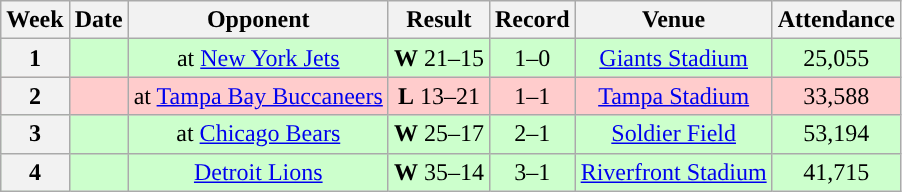<table class="wikitable" style="text-align:center">
<tr>
<th>Week</th>
<th>Date</th>
<th>Opponent</th>
<th>Result</th>
<th>Record</th>
<th>Venue</th>
<th>Attendance</th>
</tr>
<tr style="background:#cfc">
<th>1</th>
<td></td>
<td>at <a href='#'>New York Jets</a></td>
<td><strong>W</strong> 21–15</td>
<td>1–0</td>
<td><a href='#'>Giants Stadium</a></td>
<td>25,055</td>
</tr>
<tr style="background:#fcc">
<th>2</th>
<td></td>
<td>at <a href='#'>Tampa Bay Buccaneers</a></td>
<td><strong>L</strong> 13–21</td>
<td>1–1</td>
<td><a href='#'>Tampa Stadium</a></td>
<td>33,588</td>
</tr>
<tr style="background:#cfc">
<th>3</th>
<td></td>
<td>at <a href='#'>Chicago Bears</a></td>
<td><strong>W</strong> 25–17</td>
<td>2–1</td>
<td><a href='#'>Soldier Field</a></td>
<td>53,194</td>
</tr>
<tr style="background:#cfc">
<th>4</th>
<td></td>
<td><a href='#'>Detroit Lions</a></td>
<td><strong>W</strong> 35–14</td>
<td>3–1</td>
<td><a href='#'>Riverfront Stadium</a></td>
<td>41,715</td>
</tr>
</table>
